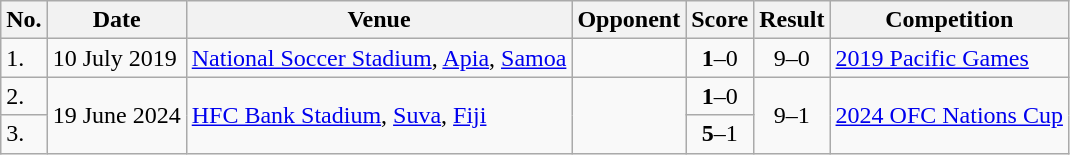<table class="wikitable" style="font-size:100%;">
<tr>
<th>No.</th>
<th>Date</th>
<th>Venue</th>
<th>Opponent</th>
<th>Score</th>
<th>Result</th>
<th>Competition</th>
</tr>
<tr>
<td>1.</td>
<td>10 July 2019</td>
<td><a href='#'>National Soccer Stadium</a>, <a href='#'>Apia</a>, <a href='#'>Samoa</a></td>
<td></td>
<td align=center><strong>1</strong>–0</td>
<td align=center>9–0</td>
<td><a href='#'>2019 Pacific Games</a></td>
</tr>
<tr>
<td>2.</td>
<td rowspan="2">19 June 2024</td>
<td rowspan="2"><a href='#'>HFC Bank Stadium</a>, <a href='#'>Suva</a>, <a href='#'>Fiji</a></td>
<td rowspan="2"></td>
<td align=center><strong>1</strong>–0</td>
<td rowspan="2" align=center>9–1</td>
<td rowspan="2"><a href='#'>2024 OFC Nations Cup</a></td>
</tr>
<tr>
<td>3.</td>
<td align=center><strong>5</strong>–1</td>
</tr>
</table>
